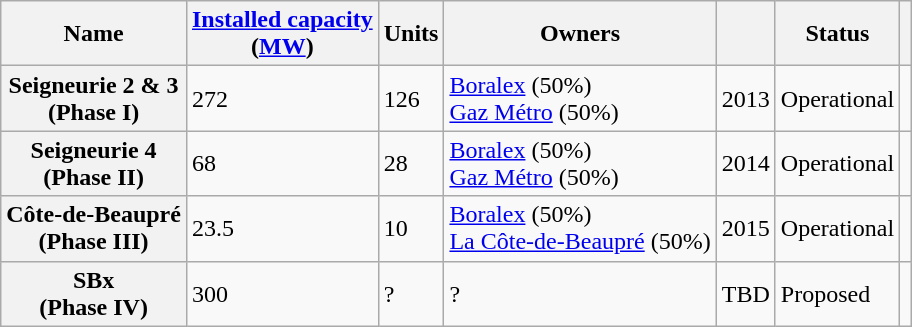<table class="wikitable">
<tr>
<th>Name</th>
<th><a href='#'>Installed capacity</a><br>(<a href='#'>MW</a>)</th>
<th>Units</th>
<th>Owners</th>
<th></th>
<th>Status</th>
<th></th>
</tr>
<tr>
<th>Seigneurie 2 & 3<br>(Phase I)</th>
<td>272</td>
<td>126</td>
<td><a href='#'>Boralex</a> (50%)<br><a href='#'>Gaz Métro</a> (50%)</td>
<td>2013</td>
<td>Operational</td>
<td></td>
</tr>
<tr>
<th>Seigneurie 4<br>(Phase II)</th>
<td>68</td>
<td>28</td>
<td><a href='#'>Boralex</a> (50%)<br><a href='#'>Gaz Métro</a> (50%)</td>
<td>2014</td>
<td>Operational</td>
<td></td>
</tr>
<tr>
<th>Côte-de-Beaupré<br>(Phase III)</th>
<td>23.5</td>
<td>10</td>
<td><a href='#'>Boralex</a> (50%)<br><a href='#'>La Côte-de-Beaupré</a> (50%)</td>
<td>2015</td>
<td>Operational</td>
<td></td>
</tr>
<tr>
<th>SBx<br>(Phase IV)</th>
<td>300</td>
<td>?</td>
<td>?</td>
<td>TBD</td>
<td>Proposed</td>
<td></td>
</tr>
</table>
